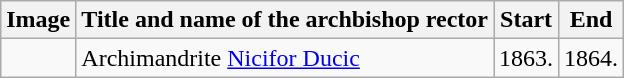<table class="wikitable">
<tr>
<th>Image</th>
<th>Title and name of the archbishop rector</th>
<th>Start</th>
<th>End</th>
</tr>
<tr>
<td></td>
<td>Archimandrite <a href='#'>Nicifor Ducic</a></td>
<td>1863.</td>
<td>1864.</td>
</tr>
</table>
